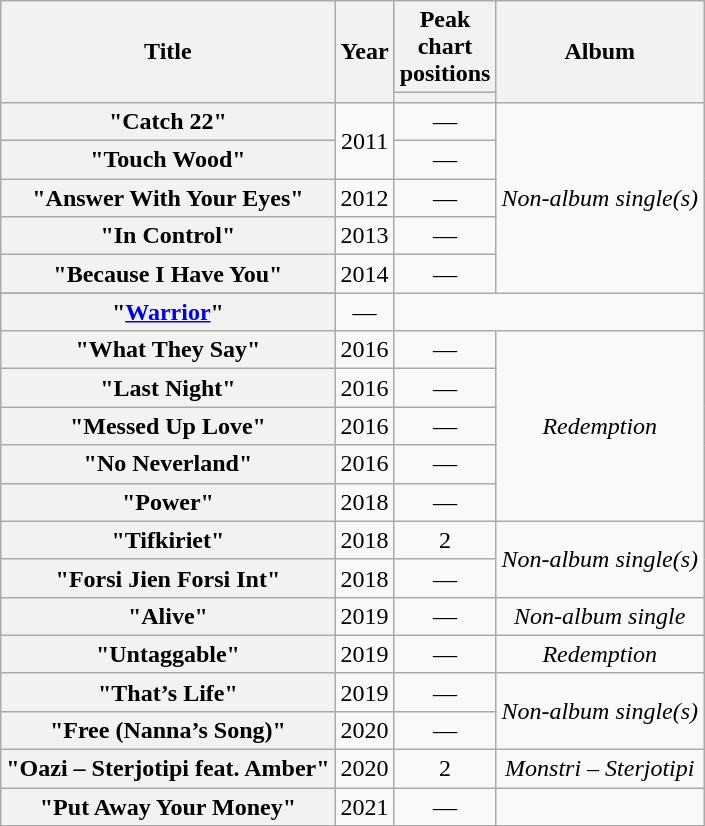<table class="wikitable plainrowheaders" style="text-align:center;">
<tr>
<th scope="col" rowspan="2">Title</th>
<th scpoe="col" rowspan="2">Year</th>
<th scope="col" colspan="1">Peak chart positions</th>
<th scope="col" rowspan="2">Album</th>
</tr>
<tr>
<th scope="col" style="width:3em;font-size:85%;"></th>
</tr>
<tr>
<th scope="row">"Catch 22"</th>
<td rowspan=2>2011</td>
<td>—</td>
<td rowspan="6"><em>Non-album single(s)</em></td>
</tr>
<tr>
<th scope="row">"Touch Wood"</th>
<td>—</td>
</tr>
<tr>
<th scope="row">"Answer With Your Eyes"</th>
<td>2012</td>
<td>—</td>
</tr>
<tr>
<th scope="row">"In Control"</th>
<td>2013</td>
<td>—</td>
</tr>
<tr>
<th scope="row">"Because I Have You"</th>
<td rowspan=2>2014</td>
<td>—</td>
</tr>
<tr>
</tr>
<tr>
<th scope="row">"<a href='#'>Warrior</a>"</th>
<td>—</td>
</tr>
<tr>
<th scope="row">"What They Say"</th>
<td>2016</td>
<td>—</td>
<td rowspan="5"><em>Redemption</em></td>
</tr>
<tr>
<th scope="row">"Last Night"</th>
<td>2016</td>
<td>—</td>
</tr>
<tr>
<th scope="row">"Messed Up Love"</th>
<td>2016</td>
<td>—</td>
</tr>
<tr>
<th scope="row">"No Neverland"</th>
<td>2016</td>
<td>—</td>
</tr>
<tr>
<th scope="row">"Power"</th>
<td>2018</td>
<td>—</td>
</tr>
<tr>
<th scope="row">"Tifkiriet"</th>
<td>2018</td>
<td>2</td>
<td rowspan="2"><em>Non-album single(s)</em></td>
</tr>
<tr>
<th scope="row">"Forsi Jien Forsi Int"</th>
<td>2018</td>
<td>—</td>
</tr>
<tr>
<th scope="row">"Alive"</th>
<td>2019</td>
<td>—</td>
<td rowspan="1"><em>Non-album single</em></td>
</tr>
<tr>
<th scope="row">"Untaggable"</th>
<td>2019</td>
<td>—</td>
<td rowspan="1"><em>Redemption</em></td>
</tr>
<tr>
<th scope="row">"That’s Life"</th>
<td>2019</td>
<td>—</td>
<td rowspan="2"><em>Non-album single(s)</em></td>
</tr>
<tr>
<th scope="row">"Free (Nanna’s Song)"</th>
<td>2020</td>
<td>—</td>
</tr>
<tr>
<th scope="row">"Oazi – Sterjotipi feat. Amber"</th>
<td>2020</td>
<td>2</td>
<td rowspan="1"><em>Monstri – Sterjotipi</em></td>
</tr>
<tr>
<th scope="row">"Put Away Your Money"</th>
<td>2021</td>
<td>—</td>
</tr>
<tr>
</tr>
</table>
